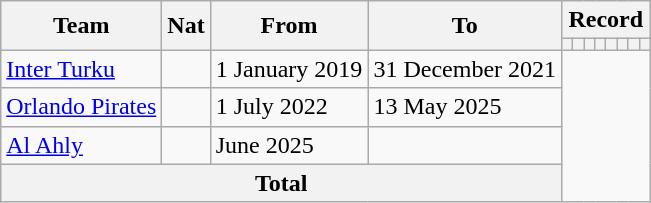<table class="wikitable" style="text-align: center">
<tr>
<th rowspan="2">Team</th>
<th rowspan="2">Nat</th>
<th rowspan="2">From</th>
<th rowspan="2">To</th>
<th colspan="8">Record</th>
</tr>
<tr>
<th></th>
<th></th>
<th></th>
<th></th>
<th></th>
<th></th>
<th></th>
<th></th>
</tr>
<tr>
<td align=left><a href='#'>Inter Turku</a></td>
<td></td>
<td align=left>1 January 2019</td>
<td align=left>31 December 2021<br></td>
</tr>
<tr>
<td align=left><a href='#'>Orlando Pirates</a></td>
<td></td>
<td align=left>1 July 2022</td>
<td align=left>13 May 2025<br></td>
</tr>
<tr>
<td align=left><a href='#'>Al Ahly</a></td>
<td></td>
<td align=left>June 2025</td>
<td align=left><br></td>
</tr>
<tr>
<th colspan="4">Total<br></th>
</tr>
</table>
